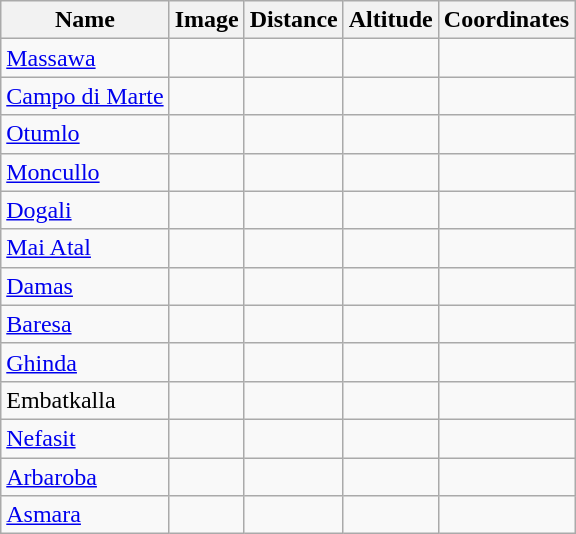<table class="sort wikitable">
<tr>
<th>Name</th>
<th>Image</th>
<th>Distance</th>
<th>Altitude</th>
<th>Coordinates</th>
</tr>
<tr>
<td><a href='#'>Massawa</a></td>
<td></td>
<td></td>
<td></td>
<td></td>
</tr>
<tr>
<td><a href='#'>Campo di Marte</a></td>
<td></td>
<td></td>
<td></td>
<td></td>
</tr>
<tr>
<td><a href='#'>Otumlo</a></td>
<td></td>
<td></td>
<td></td>
<td></td>
</tr>
<tr>
<td><a href='#'>Moncullo</a></td>
<td></td>
<td></td>
<td></td>
<td></td>
</tr>
<tr>
<td><a href='#'>Dogali</a></td>
<td></td>
<td></td>
<td></td>
<td></td>
</tr>
<tr>
<td><a href='#'>Mai Atal</a></td>
<td></td>
<td></td>
<td></td>
<td></td>
</tr>
<tr>
<td><a href='#'>Damas</a></td>
<td></td>
<td></td>
<td></td>
<td></td>
</tr>
<tr>
<td><a href='#'>Baresa</a></td>
<td></td>
<td></td>
<td></td>
<td></td>
</tr>
<tr>
<td><a href='#'>Ghinda</a></td>
<td></td>
<td></td>
<td></td>
<td></td>
</tr>
<tr>
<td>Embatkalla</td>
<td></td>
<td></td>
<td></td>
<td></td>
</tr>
<tr>
<td><a href='#'>Nefasit</a></td>
<td></td>
<td></td>
<td></td>
<td></td>
</tr>
<tr>
<td><a href='#'>Arbaroba</a></td>
<td></td>
<td></td>
<td></td>
<td></td>
</tr>
<tr>
<td><a href='#'>Asmara</a></td>
<td></td>
<td></td>
<td></td>
<td></td>
</tr>
</table>
